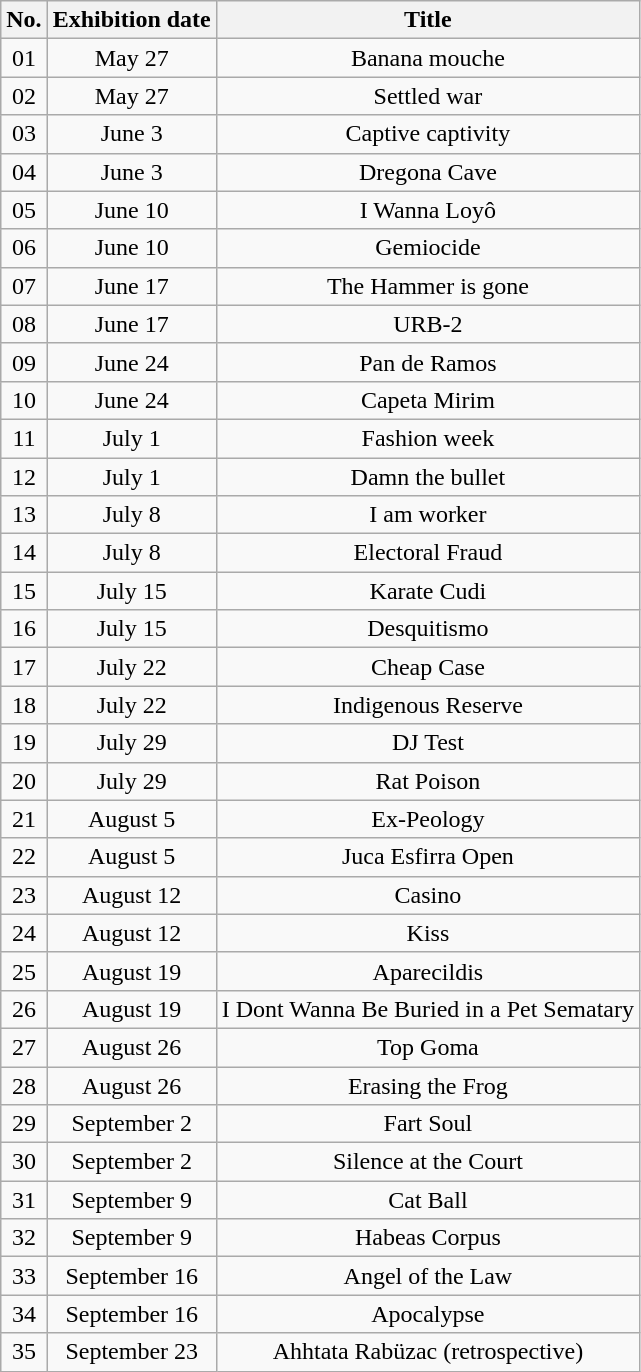<table class="wikitable">
<tr>
<th>No.</th>
<th>Exhibition date</th>
<th>Title</th>
</tr>
<tr align="center">
<td>01</td>
<td>May 27</td>
<td>Banana mouche</td>
</tr>
<tr align="center">
<td>02</td>
<td>May 27</td>
<td>Settled war</td>
</tr>
<tr align="center">
<td>03</td>
<td>June 3</td>
<td>Captive captivity</td>
</tr>
<tr align="center">
<td>04</td>
<td>June 3</td>
<td>Dregona Cave</td>
</tr>
<tr align="center">
<td>05</td>
<td>June 10</td>
<td>I Wanna Loyô</td>
</tr>
<tr align="center">
<td>06</td>
<td>June 10</td>
<td>Gemiocide</td>
</tr>
<tr align="center">
<td>07</td>
<td>June 17</td>
<td>The Hammer is gone</td>
</tr>
<tr align="center">
<td>08</td>
<td>June 17</td>
<td>URB-2</td>
</tr>
<tr align="center">
<td>09</td>
<td>June 24</td>
<td>Pan de Ramos</td>
</tr>
<tr align="center">
<td>10</td>
<td>June 24</td>
<td>Capeta Mirim</td>
</tr>
<tr align="center">
<td>11</td>
<td>July 1</td>
<td>Fashion week</td>
</tr>
<tr align="center">
<td>12</td>
<td>July 1</td>
<td>Damn the bullet</td>
</tr>
<tr align="center">
<td>13</td>
<td>July 8</td>
<td>I am worker</td>
</tr>
<tr align="center">
<td>14</td>
<td>July 8</td>
<td>Electoral Fraud</td>
</tr>
<tr align="center">
<td>15</td>
<td>July 15</td>
<td>Karate Cudi</td>
</tr>
<tr align="center">
<td>16</td>
<td>July 15</td>
<td>Desquitismo</td>
</tr>
<tr align="center">
<td>17</td>
<td>July 22</td>
<td>Cheap Case</td>
</tr>
<tr align="center">
<td>18</td>
<td>July 22</td>
<td>Indigenous Reserve</td>
</tr>
<tr align="center">
<td>19</td>
<td>July 29</td>
<td>DJ Test</td>
</tr>
<tr align="center">
<td>20</td>
<td>July 29</td>
<td>Rat Poison</td>
</tr>
<tr align="center">
<td>21</td>
<td>August 5</td>
<td>Ex-Peology</td>
</tr>
<tr align="center">
<td>22</td>
<td>August 5</td>
<td>Juca Esfirra Open</td>
</tr>
<tr align="center">
<td>23</td>
<td>August 12</td>
<td>Casino</td>
</tr>
<tr align="center">
<td>24</td>
<td>August 12</td>
<td>Kiss</td>
</tr>
<tr align="center">
<td>25</td>
<td>August 19</td>
<td>Aparecildis</td>
</tr>
<tr align="center">
<td>26</td>
<td>August 19</td>
<td>I Dont Wanna Be Buried in a Pet Sematary</td>
</tr>
<tr align="center">
<td>27</td>
<td>August 26</td>
<td>Top Goma</td>
</tr>
<tr align="center">
<td>28</td>
<td>August 26</td>
<td>Erasing the Frog</td>
</tr>
<tr align="center">
<td>29</td>
<td>September 2</td>
<td>Fart Soul</td>
</tr>
<tr align="center">
<td>30</td>
<td>September 2</td>
<td>Silence at the Court</td>
</tr>
<tr align="center">
<td>31</td>
<td>September 9</td>
<td>Cat Ball</td>
</tr>
<tr align="center">
<td>32</td>
<td>September 9</td>
<td>Habeas Corpus</td>
</tr>
<tr align="center">
<td>33</td>
<td>September 16</td>
<td>Angel of the Law</td>
</tr>
<tr align="center">
<td>34</td>
<td>September 16</td>
<td>Apocalypse</td>
</tr>
<tr align="center">
<td>35</td>
<td>September 23</td>
<td>Ahhtata Rabüzac (retrospective)</td>
</tr>
</table>
